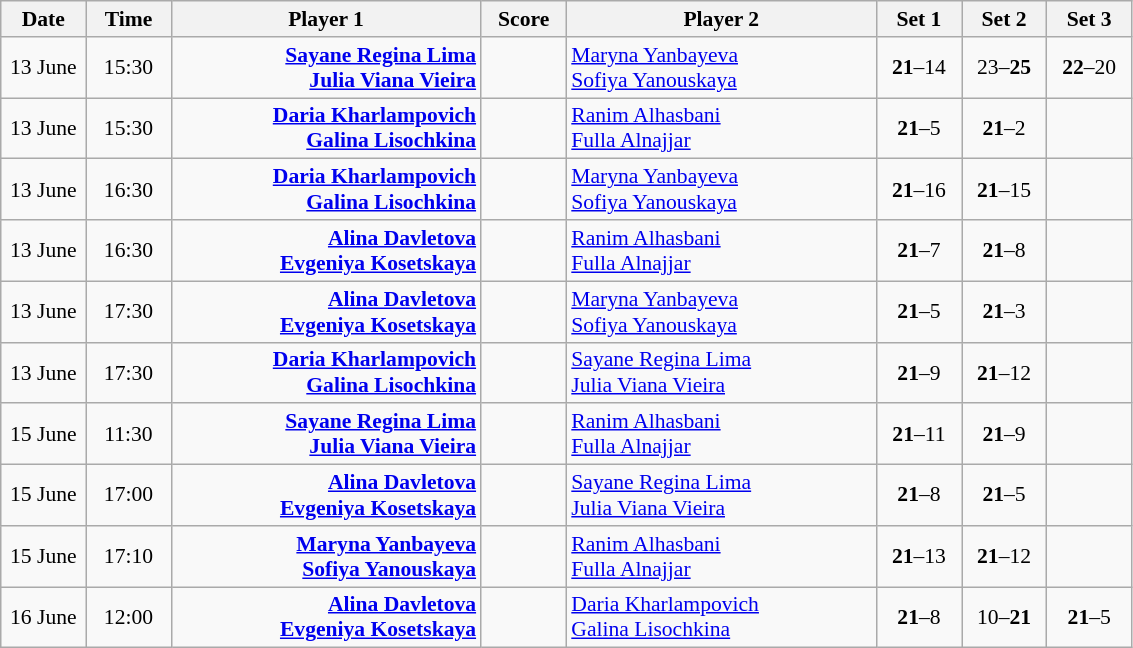<table class="wikitable" style="font-size:90%; text-align:center">
<tr>
<th width="50">Date</th>
<th width="50">Time</th>
<th width="200">Player 1</th>
<th width="50">Score</th>
<th width="200">Player 2</th>
<th width="50">Set 1</th>
<th width="50">Set 2</th>
<th width="50">Set 3</th>
</tr>
<tr>
<td>13 June</td>
<td>15:30</td>
<td align="right"><strong><a href='#'>Sayane Regina Lima</a> <br><a href='#'>Julia Viana Vieira</a> </strong></td>
<td></td>
<td align="left"> <a href='#'>Maryna Yanbayeva</a><br> <a href='#'>Sofiya Yanouskaya</a></td>
<td><strong>21</strong>–14</td>
<td>23–<strong>25</strong></td>
<td><strong>22</strong>–20</td>
</tr>
<tr>
<td>13 June</td>
<td>15:30</td>
<td align="right"><strong><a href='#'>Daria Kharlampovich</a> <br><a href='#'>Galina Lisochkina</a> </strong></td>
<td></td>
<td align="left"> <a href='#'>Ranim Alhasbani</a><br> <a href='#'>Fulla Alnajjar</a></td>
<td><strong>21</strong>–5</td>
<td><strong>21</strong>–2</td>
<td></td>
</tr>
<tr>
<td>13 June</td>
<td>16:30</td>
<td align="right"><strong><a href='#'>Daria Kharlampovich</a> <br><a href='#'>Galina Lisochkina</a> </strong></td>
<td></td>
<td align="left"> <a href='#'>Maryna Yanbayeva</a><br> <a href='#'>Sofiya Yanouskaya</a></td>
<td><strong>21</strong>–16</td>
<td><strong>21</strong>–15</td>
<td></td>
</tr>
<tr>
<td>13 June</td>
<td>16:30</td>
<td align="right"><strong><a href='#'>Alina Davletova</a> <br><a href='#'>Evgeniya Kosetskaya</a> </strong></td>
<td></td>
<td align="left"> <a href='#'>Ranim Alhasbani</a><br> <a href='#'>Fulla Alnajjar</a></td>
<td><strong>21</strong>–7</td>
<td><strong>21</strong>–8</td>
<td></td>
</tr>
<tr>
<td>13 June</td>
<td>17:30</td>
<td align="right"><strong><a href='#'>Alina Davletova</a> <br><a href='#'>Evgeniya Kosetskaya</a> </strong></td>
<td></td>
<td align="left"> <a href='#'>Maryna Yanbayeva</a><br> <a href='#'>Sofiya Yanouskaya</a></td>
<td><strong>21</strong>–5</td>
<td><strong>21</strong>–3</td>
<td></td>
</tr>
<tr>
<td>13 June</td>
<td>17:30</td>
<td align="right"><strong><a href='#'>Daria Kharlampovich</a> <br><a href='#'>Galina Lisochkina</a> </strong></td>
<td></td>
<td align="left"> <a href='#'>Sayane Regina Lima</a><br> <a href='#'>Julia Viana Vieira</a></td>
<td><strong>21</strong>–9</td>
<td><strong>21</strong>–12</td>
<td></td>
</tr>
<tr>
<td>15 June</td>
<td>11:30</td>
<td align="right"><strong><a href='#'>Sayane Regina Lima</a> <br><a href='#'>Julia Viana Vieira</a> </strong></td>
<td></td>
<td align="left"> <a href='#'>Ranim Alhasbani</a><br> <a href='#'>Fulla Alnajjar</a></td>
<td><strong>21</strong>–11</td>
<td><strong>21</strong>–9</td>
<td></td>
</tr>
<tr>
<td>15 June</td>
<td>17:00</td>
<td align="right"><strong><a href='#'>Alina Davletova</a> <br><a href='#'>Evgeniya Kosetskaya</a> </strong></td>
<td></td>
<td align="left"> <a href='#'>Sayane Regina Lima</a><br> <a href='#'>Julia Viana Vieira</a></td>
<td><strong>21</strong>–8</td>
<td><strong>21</strong>–5</td>
<td></td>
</tr>
<tr>
<td>15 June</td>
<td>17:10</td>
<td align="right"><strong><a href='#'>Maryna Yanbayeva</a> <br><a href='#'>Sofiya Yanouskaya</a> </strong></td>
<td></td>
<td align="left"> <a href='#'>Ranim Alhasbani</a><br> <a href='#'>Fulla Alnajjar</a></td>
<td><strong>21</strong>–13</td>
<td><strong>21</strong>–12</td>
<td></td>
</tr>
<tr>
<td>16 June</td>
<td>12:00</td>
<td align="right"><strong><a href='#'>Alina Davletova</a> <br><a href='#'>Evgeniya Kosetskaya</a> </strong></td>
<td></td>
<td align="left"> <a href='#'>Daria Kharlampovich</a><br> <a href='#'>Galina Lisochkina</a></td>
<td><strong>21</strong>–8</td>
<td>10–<strong>21</strong></td>
<td><strong>21</strong>–5</td>
</tr>
</table>
